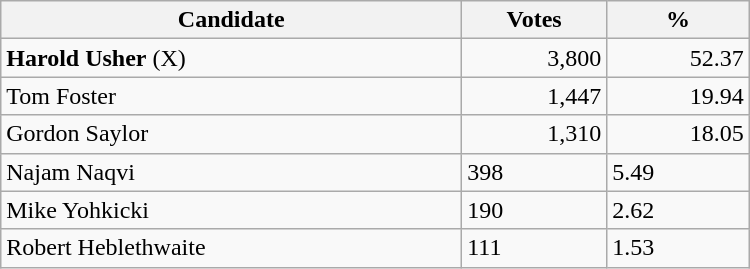<table style="width:500px;" class="wikitable">
<tr>
<th align="center">Candidate</th>
<th align="center">Votes</th>
<th align="center">%</th>
</tr>
<tr>
<td align="left"><strong>Harold Usher</strong> (X)</td>
<td align="right">3,800</td>
<td align="right">52.37</td>
</tr>
<tr>
<td align="left">Tom Foster</td>
<td align="right">1,447</td>
<td align="right">19.94</td>
</tr>
<tr>
<td align="left">Gordon Saylor</td>
<td align="right">1,310</td>
<td align="right">18.05</td>
</tr>
<tr>
<td>Najam Naqvi</td>
<td>398</td>
<td>5.49</td>
</tr>
<tr>
<td>Mike Yohkicki</td>
<td>190</td>
<td>2.62</td>
</tr>
<tr>
<td>Robert Heblethwaite</td>
<td>111</td>
<td>1.53</td>
</tr>
</table>
